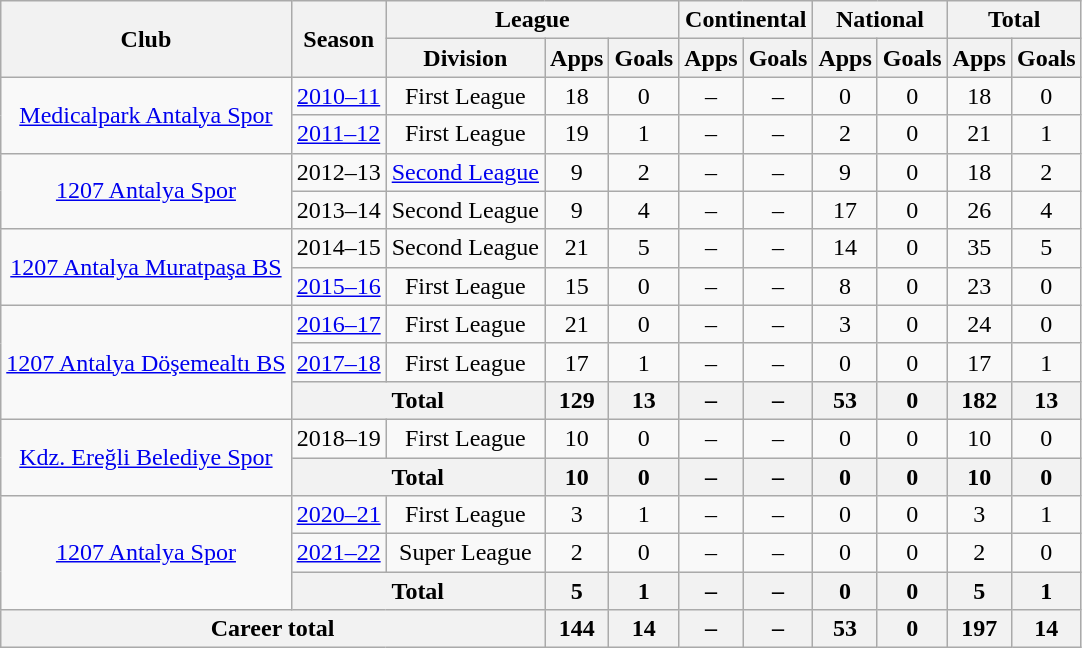<table class="wikitable" style="text-align: center;">
<tr>
<th rowspan=2>Club</th>
<th rowspan=2>Season</th>
<th colspan=3>League</th>
<th colspan=2>Continental</th>
<th colspan=2>National</th>
<th colspan=2>Total</th>
</tr>
<tr>
<th>Division</th>
<th>Apps</th>
<th>Goals</th>
<th>Apps</th>
<th>Goals</th>
<th>Apps</th>
<th>Goals</th>
<th>Apps</th>
<th>Goals</th>
</tr>
<tr>
<td rowspan=2><a href='#'>Medicalpark Antalya Spor</a></td>
<td><a href='#'>2010–11</a></td>
<td>First League</td>
<td>18</td>
<td>0</td>
<td>–</td>
<td>–</td>
<td>0</td>
<td>0</td>
<td>18</td>
<td>0</td>
</tr>
<tr>
<td><a href='#'>2011–12</a></td>
<td>First League</td>
<td>19</td>
<td>1</td>
<td>–</td>
<td>–</td>
<td>2</td>
<td>0</td>
<td>21</td>
<td>1</td>
</tr>
<tr>
<td rowspan=2><a href='#'>1207 Antalya Spor</a></td>
<td>2012–13</td>
<td><a href='#'>Second League</a></td>
<td>9</td>
<td>2</td>
<td>–</td>
<td>–</td>
<td>9</td>
<td>0</td>
<td>18</td>
<td>2</td>
</tr>
<tr>
<td>2013–14</td>
<td>Second League</td>
<td>9</td>
<td>4</td>
<td>–</td>
<td>–</td>
<td>17</td>
<td>0</td>
<td>26</td>
<td>4</td>
</tr>
<tr>
<td rowspan=2><a href='#'>1207 Antalya Muratpaşa BS</a></td>
<td>2014–15</td>
<td>Second League</td>
<td>21</td>
<td>5</td>
<td>–</td>
<td>–</td>
<td>14</td>
<td>0</td>
<td>35</td>
<td>5</td>
</tr>
<tr>
<td><a href='#'>2015–16</a></td>
<td>First League</td>
<td>15</td>
<td>0</td>
<td>–</td>
<td>–</td>
<td>8</td>
<td>0</td>
<td>23</td>
<td>0</td>
</tr>
<tr>
<td rowspan=3><a href='#'>1207 Antalya Döşemealtı BS</a></td>
<td><a href='#'>2016–17</a></td>
<td>First League</td>
<td>21</td>
<td>0</td>
<td>–</td>
<td>–</td>
<td>3</td>
<td>0</td>
<td>24</td>
<td>0</td>
</tr>
<tr>
<td><a href='#'>2017–18</a></td>
<td>First League</td>
<td>17</td>
<td>1</td>
<td>–</td>
<td>–</td>
<td>0</td>
<td>0</td>
<td>17</td>
<td>1</td>
</tr>
<tr>
<th colspan=2>Total</th>
<th>129</th>
<th>13</th>
<th>–</th>
<th>–</th>
<th>53</th>
<th>0</th>
<th>182</th>
<th>13</th>
</tr>
<tr>
<td rowspan=2><a href='#'>Kdz. Ereğli Belediye Spor</a></td>
<td>2018–19</td>
<td>First League</td>
<td>10</td>
<td>0</td>
<td>–</td>
<td>–</td>
<td>0</td>
<td>0</td>
<td>10</td>
<td>0</td>
</tr>
<tr>
<th colspan=2>Total</th>
<th>10</th>
<th>0</th>
<th>–</th>
<th>–</th>
<th>0</th>
<th>0</th>
<th>10</th>
<th>0</th>
</tr>
<tr>
<td rowspan=3><a href='#'>1207 Antalya Spor</a></td>
<td><a href='#'>2020–21</a></td>
<td>First League</td>
<td>3</td>
<td>1</td>
<td>–</td>
<td>–</td>
<td>0</td>
<td>0</td>
<td>3</td>
<td>1</td>
</tr>
<tr>
<td><a href='#'>2021–22</a></td>
<td>Super League</td>
<td>2</td>
<td>0</td>
<td>–</td>
<td>–</td>
<td>0</td>
<td>0</td>
<td>2</td>
<td>0</td>
</tr>
<tr>
<th colspan="2">Total</th>
<th>5</th>
<th>1</th>
<th>–</th>
<th>–</th>
<th>0</th>
<th>0</th>
<th>5</th>
<th>1</th>
</tr>
<tr>
<th colspan=3>Career total</th>
<th>144</th>
<th>14</th>
<th>–</th>
<th>–</th>
<th>53</th>
<th>0</th>
<th>197</th>
<th>14</th>
</tr>
</table>
